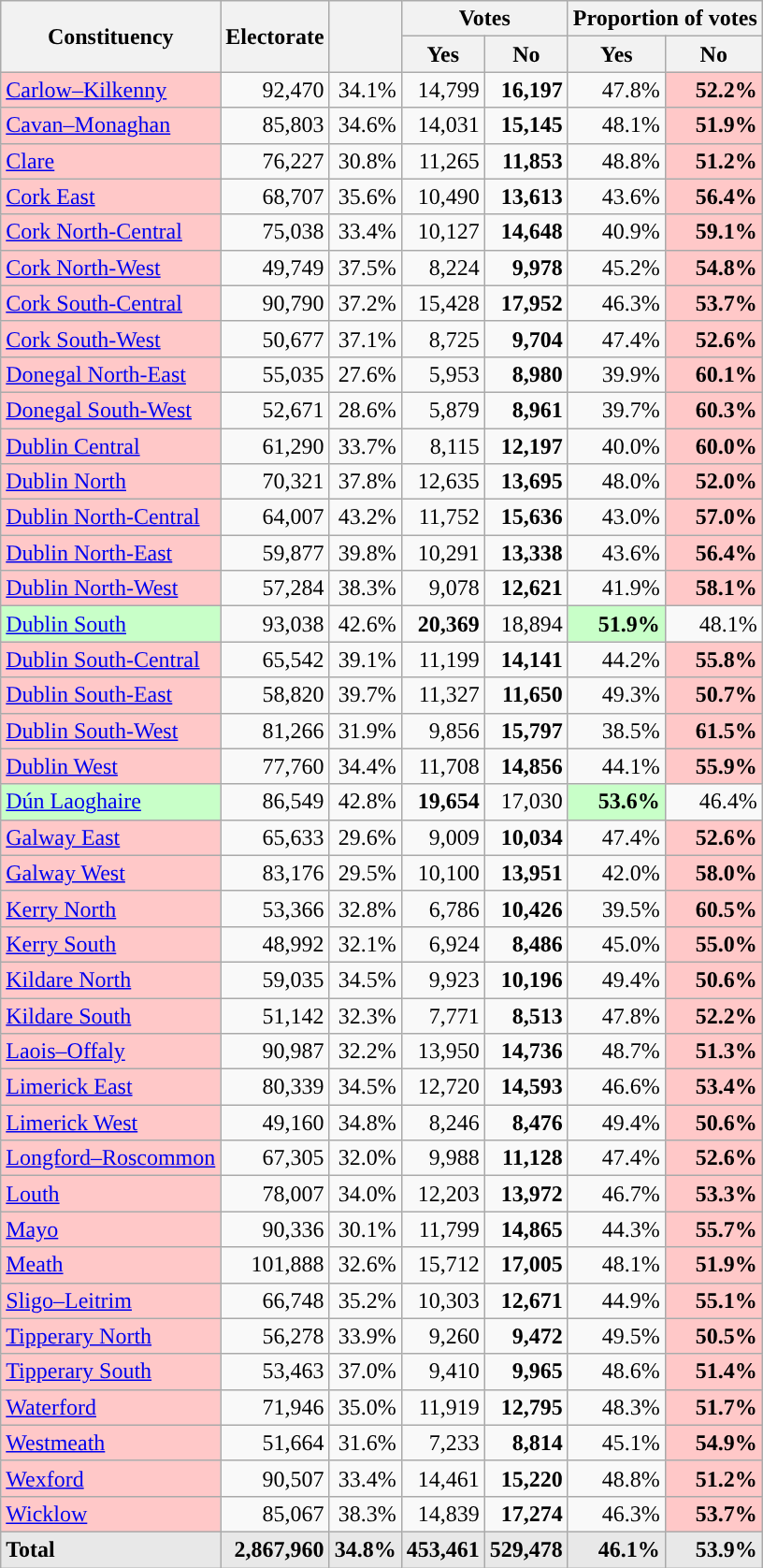<table class="wikitable sortable">
<tr>
<th rowspan=2>Constituency</th>
<th rowspan=2>Electorate</th>
<th rowspan=2></th>
<th colspan=2>Votes</th>
<th colspan=2>Proportion of votes</th>
</tr>
<tr>
<th>Yes</th>
<th>No</th>
<th>Yes</th>
<th>No</th>
</tr>
<tr>
<td style="background:#ffc8c8;"><a href='#'>Carlow–Kilkenny</a></td>
<td style="text-align: right;">92,470</td>
<td style="text-align: right;">34.1%</td>
<td style="text-align: right;">14,799</td>
<td style="text-align: right;"><strong>16,197</strong></td>
<td style="text-align: right;">47.8%</td>
<td style="text-align: right; background:#ffc8c8;"><strong>52.2%</strong></td>
</tr>
<tr>
<td style="background:#ffc8c8;"><a href='#'>Cavan–Monaghan</a></td>
<td style="text-align: right;">85,803</td>
<td style="text-align: right;">34.6%</td>
<td style="text-align: right;">14,031</td>
<td style="text-align: right;"><strong>15,145</strong></td>
<td style="text-align: right;">48.1%</td>
<td style="text-align: right; background:#ffc8c8;"><strong>51.9%</strong></td>
</tr>
<tr>
<td style="background:#ffc8c8;"><a href='#'>Clare</a></td>
<td style="text-align: right;">76,227</td>
<td style="text-align: right;">30.8%</td>
<td style="text-align: right;">11,265</td>
<td style="text-align: right;"><strong>11,853</strong></td>
<td style="text-align: right;">48.8%</td>
<td style="text-align: right; background:#ffc8c8;"><strong>51.2%</strong></td>
</tr>
<tr>
<td style="background:#ffc8c8;"><a href='#'>Cork East</a></td>
<td style="text-align: right;">68,707</td>
<td style="text-align: right;">35.6%</td>
<td style="text-align: right;">10,490</td>
<td style="text-align: right;"><strong>13,613</strong></td>
<td style="text-align: right;">43.6%</td>
<td style="text-align: right; background:#ffc8c8;"><strong>56.4%</strong></td>
</tr>
<tr>
<td style="background:#ffc8c8;"><a href='#'>Cork North-Central</a></td>
<td style="text-align: right;">75,038</td>
<td style="text-align: right;">33.4%</td>
<td style="text-align: right;">10,127</td>
<td style="text-align: right;"><strong>14,648</strong></td>
<td style="text-align: right;">40.9%</td>
<td style="text-align: right; background:#ffc8c8;"><strong>59.1%</strong></td>
</tr>
<tr>
<td style="background:#ffc8c8;"><a href='#'>Cork North-West</a></td>
<td style="text-align: right;">49,749</td>
<td style="text-align: right;">37.5%</td>
<td style="text-align: right;">8,224</td>
<td style="text-align: right;"><strong>9,978</strong></td>
<td style="text-align: right;">45.2%</td>
<td style="text-align: right; background:#ffc8c8;"><strong>54.8%</strong></td>
</tr>
<tr>
<td style="background:#ffc8c8;"><a href='#'>Cork South-Central</a></td>
<td style="text-align: right;">90,790</td>
<td style="text-align: right;">37.2%</td>
<td style="text-align: right;">15,428</td>
<td style="text-align: right;"><strong>17,952</strong></td>
<td style="text-align: right;">46.3%</td>
<td style="text-align: right; background:#ffc8c8;"><strong>53.7%</strong></td>
</tr>
<tr>
<td style="background:#ffc8c8;"><a href='#'>Cork South-West</a></td>
<td style="text-align: right;">50,677</td>
<td style="text-align: right;">37.1%</td>
<td style="text-align: right;">8,725</td>
<td style="text-align: right;"><strong>9,704</strong></td>
<td style="text-align: right;">47.4%</td>
<td style="text-align: right; background:#ffc8c8;"><strong>52.6%</strong></td>
</tr>
<tr>
<td style="background:#ffc8c8;"><a href='#'>Donegal North-East</a></td>
<td style="text-align: right;">55,035</td>
<td style="text-align: right;">27.6%</td>
<td style="text-align: right;">5,953</td>
<td style="text-align: right;"><strong>8,980</strong></td>
<td style="text-align: right;">39.9%</td>
<td style="text-align: right; background:#ffc8c8;"><strong>60.1%</strong></td>
</tr>
<tr>
<td style="background:#ffc8c8;"><a href='#'>Donegal South-West</a></td>
<td style="text-align: right;">52,671</td>
<td style="text-align: right;">28.6%</td>
<td style="text-align: right;">5,879</td>
<td style="text-align: right;"><strong>8,961</strong></td>
<td style="text-align: right;">39.7%</td>
<td style="text-align: right; background:#ffc8c8;"><strong>60.3%</strong></td>
</tr>
<tr>
<td style="background:#ffc8c8;"><a href='#'>Dublin Central</a></td>
<td style="text-align: right;">61,290</td>
<td style="text-align: right;">33.7%</td>
<td style="text-align: right;">8,115</td>
<td style="text-align: right;"><strong>12,197</strong></td>
<td style="text-align: right;">40.0%</td>
<td style="text-align: right; background:#ffc8c8;"><strong>60.0%</strong></td>
</tr>
<tr>
<td style="background:#ffc8c8;"><a href='#'>Dublin North</a></td>
<td style="text-align: right;">70,321</td>
<td style="text-align: right;">37.8%</td>
<td style="text-align: right;">12,635</td>
<td style="text-align: right;"><strong>13,695</strong></td>
<td style="text-align: right;">48.0%</td>
<td style="text-align: right; background:#ffc8c8;"><strong>52.0%</strong></td>
</tr>
<tr>
<td style="background:#ffc8c8;"><a href='#'>Dublin North-Central</a></td>
<td style="text-align: right;">64,007</td>
<td style="text-align: right;">43.2%</td>
<td style="text-align: right;">11,752</td>
<td style="text-align: right;"><strong>15,636</strong></td>
<td style="text-align: right;">43.0%</td>
<td style="text-align: right; background:#ffc8c8;"><strong>57.0%</strong></td>
</tr>
<tr>
<td style="background:#ffc8c8;"><a href='#'>Dublin North-East</a></td>
<td style="text-align: right;">59,877</td>
<td style="text-align: right;">39.8%</td>
<td style="text-align: right;">10,291</td>
<td style="text-align: right;"><strong>13,338</strong></td>
<td style="text-align: right;">43.6%</td>
<td style="text-align: right; background:#ffc8c8;"><strong>56.4%</strong></td>
</tr>
<tr>
<td style="background:#ffc8c8;"><a href='#'>Dublin North-West</a></td>
<td style="text-align: right;">57,284</td>
<td style="text-align: right;">38.3%</td>
<td style="text-align: right;">9,078</td>
<td style="text-align: right;"><strong>12,621</strong></td>
<td style="text-align: right;">41.9%</td>
<td style="text-align: right; background:#ffc8c8;"><strong>58.1%</strong></td>
</tr>
<tr>
<td style="background:#c8ffc8;"><a href='#'>Dublin South</a></td>
<td style="text-align: right;">93,038</td>
<td style="text-align: right;">42.6%</td>
<td style="text-align: right;"><strong>20,369</strong></td>
<td style="text-align: right;">18,894</td>
<td style="text-align: right; background:#c8ffc8;"><strong>51.9%</strong></td>
<td style="text-align: right;">48.1%</td>
</tr>
<tr>
<td style="background:#ffc8c8;"><a href='#'>Dublin South-Central</a></td>
<td style="text-align: right;">65,542</td>
<td style="text-align: right;">39.1%</td>
<td style="text-align: right;">11,199</td>
<td style="text-align: right;"><strong>14,141</strong></td>
<td style="text-align: right;">44.2%</td>
<td style="text-align: right; background:#ffc8c8;"><strong>55.8%</strong></td>
</tr>
<tr>
<td style="background:#ffc8c8;"><a href='#'>Dublin South-East</a></td>
<td style="text-align: right;">58,820</td>
<td style="text-align: right;">39.7%</td>
<td style="text-align: right;">11,327</td>
<td style="text-align: right;"><strong>11,650</strong></td>
<td style="text-align: right;">49.3%</td>
<td style="text-align: right; background:#ffc8c8;"><strong>50.7%</strong></td>
</tr>
<tr>
<td style="background:#ffc8c8;"><a href='#'>Dublin South-West</a></td>
<td style="text-align: right;">81,266</td>
<td style="text-align: right;">31.9%</td>
<td style="text-align: right;">9,856</td>
<td style="text-align: right;"><strong>15,797</strong></td>
<td style="text-align: right;">38.5%</td>
<td style="text-align: right; background:#ffc8c8;"><strong>61.5%</strong></td>
</tr>
<tr>
<td style="background:#ffc8c8;"><a href='#'>Dublin West</a></td>
<td style="text-align: right;">77,760</td>
<td style="text-align: right;">34.4%</td>
<td style="text-align: right;">11,708</td>
<td style="text-align: right;"><strong>14,856</strong></td>
<td style="text-align: right;">44.1%</td>
<td style="text-align: right; background:#ffc8c8;"><strong>55.9%</strong></td>
</tr>
<tr>
<td style="background:#c8ffc8;"><a href='#'>Dún Laoghaire</a></td>
<td style="text-align: right;">86,549</td>
<td style="text-align: right;">42.8%</td>
<td style="text-align: right;"><strong>19,654</strong></td>
<td style="text-align: right;">17,030</td>
<td style="text-align: right; background:#c8ffc8;"><strong>53.6%</strong></td>
<td style="text-align: right;">46.4%</td>
</tr>
<tr>
<td style="background:#ffc8c8;"><a href='#'>Galway East</a></td>
<td style="text-align: right;">65,633</td>
<td style="text-align: right;">29.6%</td>
<td style="text-align: right;">9,009</td>
<td style="text-align: right;"><strong>10,034</strong></td>
<td style="text-align: right;">47.4%</td>
<td style="text-align: right; background:#ffc8c8;"><strong>52.6%</strong></td>
</tr>
<tr>
<td style="background:#ffc8c8;"><a href='#'>Galway West</a></td>
<td style="text-align: right;">83,176</td>
<td style="text-align: right;">29.5%</td>
<td style="text-align: right;">10,100</td>
<td style="text-align: right;"><strong>13,951</strong></td>
<td style="text-align: right;">42.0%</td>
<td style="text-align: right; background:#ffc8c8;"><strong>58.0%</strong></td>
</tr>
<tr>
<td style="background:#ffc8c8;"><a href='#'>Kerry North</a></td>
<td style="text-align: right;">53,366</td>
<td style="text-align: right;">32.8%</td>
<td style="text-align: right;">6,786</td>
<td style="text-align: right;"><strong>10,426</strong></td>
<td style="text-align: right;">39.5%</td>
<td style="text-align: right; background:#ffc8c8;"><strong>60.5%</strong></td>
</tr>
<tr>
<td style="background:#ffc8c8;"><a href='#'>Kerry South</a></td>
<td style="text-align: right;">48,992</td>
<td style="text-align: right;">32.1%</td>
<td style="text-align: right;">6,924</td>
<td style="text-align: right;"><strong>8,486</strong></td>
<td style="text-align: right;">45.0%</td>
<td style="text-align: right; background:#ffc8c8;"><strong>55.0%</strong></td>
</tr>
<tr>
<td style="background:#ffc8c8;"><a href='#'>Kildare North</a></td>
<td style="text-align: right;">59,035</td>
<td style="text-align: right;">34.5%</td>
<td style="text-align: right;">9,923</td>
<td style="text-align: right;"><strong>10,196</strong></td>
<td style="text-align: right;">49.4%</td>
<td style="text-align: right; background:#ffc8c8;"><strong>50.6%</strong></td>
</tr>
<tr>
<td style="background:#ffc8c8;"><a href='#'>Kildare South</a></td>
<td style="text-align: right;">51,142</td>
<td style="text-align: right;">32.3%</td>
<td style="text-align: right;">7,771</td>
<td style="text-align: right;"><strong>8,513</strong></td>
<td style="text-align: right;">47.8%</td>
<td style="text-align: right; background:#ffc8c8;"><strong>52.2%</strong></td>
</tr>
<tr>
<td style="background:#ffc8c8;"><a href='#'>Laois–Offaly</a></td>
<td style="text-align: right;">90,987</td>
<td style="text-align: right;">32.2%</td>
<td style="text-align: right;">13,950</td>
<td style="text-align: right;"><strong>14,736</strong></td>
<td style="text-align: right;">48.7%</td>
<td style="text-align: right; background:#ffc8c8;"><strong>51.3%</strong></td>
</tr>
<tr>
<td style="background:#ffc8c8;"><a href='#'>Limerick East</a></td>
<td style="text-align: right;">80,339</td>
<td style="text-align: right;">34.5%</td>
<td style="text-align: right;">12,720</td>
<td style="text-align: right;"><strong>14,593</strong></td>
<td style="text-align: right;">46.6%</td>
<td style="text-align: right; background:#ffc8c8;"><strong>53.4%</strong></td>
</tr>
<tr>
<td style="background:#ffc8c8;"><a href='#'>Limerick West</a></td>
<td style="text-align: right;">49,160</td>
<td style="text-align: right;">34.8%</td>
<td style="text-align: right;">8,246</td>
<td style="text-align: right;"><strong>8,476</strong></td>
<td style="text-align: right;">49.4%</td>
<td style="text-align: right; background:#ffc8c8;"><strong>50.6%</strong></td>
</tr>
<tr>
<td style="background:#ffc8c8;"><a href='#'>Longford–Roscommon</a></td>
<td style="text-align: right;">67,305</td>
<td style="text-align: right;">32.0%</td>
<td style="text-align: right;">9,988</td>
<td style="text-align: right;"><strong>11,128</strong></td>
<td style="text-align: right;">47.4%</td>
<td style="text-align: right; background:#ffc8c8;"><strong>52.6%</strong></td>
</tr>
<tr>
<td style="background:#ffc8c8;"><a href='#'>Louth</a></td>
<td style="text-align: right;">78,007</td>
<td style="text-align: right;">34.0%</td>
<td style="text-align: right;">12,203</td>
<td style="text-align: right;"><strong>13,972</strong></td>
<td style="text-align: right;">46.7%</td>
<td style="text-align: right; background:#ffc8c8;"><strong>53.3%</strong></td>
</tr>
<tr>
<td style="background:#ffc8c8;"><a href='#'>Mayo</a></td>
<td style="text-align: right;">90,336</td>
<td style="text-align: right;">30.1%</td>
<td style="text-align: right;">11,799</td>
<td style="text-align: right;"><strong>14,865</strong></td>
<td style="text-align: right;">44.3%</td>
<td style="text-align: right; background:#ffc8c8;"><strong>55.7%</strong></td>
</tr>
<tr>
<td style="background:#ffc8c8;"><a href='#'>Meath</a></td>
<td style="text-align: right;">101,888</td>
<td style="text-align: right;">32.6%</td>
<td style="text-align: right;">15,712</td>
<td style="text-align: right;"><strong>17,005</strong></td>
<td style="text-align: right;">48.1%</td>
<td style="text-align: right; background:#ffc8c8;"><strong>51.9%</strong></td>
</tr>
<tr>
<td style="background:#ffc8c8;"><a href='#'>Sligo–Leitrim</a></td>
<td style="text-align: right;">66,748</td>
<td style="text-align: right;">35.2%</td>
<td style="text-align: right;">10,303</td>
<td style="text-align: right;"><strong>12,671</strong></td>
<td style="text-align: right;">44.9%</td>
<td style="text-align: right; background:#ffc8c8;"><strong>55.1%</strong></td>
</tr>
<tr>
<td style="background:#ffc8c8;"><a href='#'>Tipperary North</a></td>
<td style="text-align: right;">56,278</td>
<td style="text-align: right;">33.9%</td>
<td style="text-align: right;">9,260</td>
<td style="text-align: right;"><strong>9,472</strong></td>
<td style="text-align: right;">49.5%</td>
<td style="text-align: right; background:#ffc8c8;"><strong>50.5%</strong></td>
</tr>
<tr>
<td style="background:#ffc8c8;"><a href='#'>Tipperary South</a></td>
<td style="text-align: right;">53,463</td>
<td style="text-align: right;">37.0%</td>
<td style="text-align: right;">9,410</td>
<td style="text-align: right;"><strong>9,965</strong></td>
<td style="text-align: right;">48.6%</td>
<td style="text-align: right; background:#ffc8c8;"><strong>51.4%</strong></td>
</tr>
<tr>
<td style="background:#ffc8c8;"><a href='#'>Waterford</a></td>
<td style="text-align: right;">71,946</td>
<td style="text-align: right;">35.0%</td>
<td style="text-align: right;">11,919</td>
<td style="text-align: right;"><strong>12,795</strong></td>
<td style="text-align: right;">48.3%</td>
<td style="text-align: right; background:#ffc8c8;"><strong>51.7%</strong></td>
</tr>
<tr>
<td style="background:#ffc8c8;"><a href='#'>Westmeath</a></td>
<td style="text-align: right;">51,664</td>
<td style="text-align: right;">31.6%</td>
<td style="text-align: right;">7,233</td>
<td style="text-align: right;"><strong>8,814</strong></td>
<td style="text-align: right;">45.1%</td>
<td style="text-align: right; background:#ffc8c8;"><strong>54.9%</strong></td>
</tr>
<tr>
<td style="background:#ffc8c8;"><a href='#'>Wexford</a></td>
<td style="text-align: right;">90,507</td>
<td style="text-align: right;">33.4%</td>
<td style="text-align: right;">14,461</td>
<td style="text-align: right;"><strong>15,220</strong></td>
<td style="text-align: right;">48.8%</td>
<td style="text-align: right; background:#ffc8c8;"><strong>51.2%</strong></td>
</tr>
<tr>
<td style="background:#ffc8c8;"><a href='#'>Wicklow</a></td>
<td style="text-align: right;">85,067</td>
<td style="text-align: right;">38.3%</td>
<td style="text-align: right;">14,839</td>
<td style="text-align: right;"><strong>17,274</strong></td>
<td style="text-align: right;">46.3%</td>
<td style="text-align: right; background:#ffc8c8;"><strong>53.7%</strong></td>
</tr>
<tr class="sortbottom" style="font-weight:bold; background:rgb(232,232,232);">
<td>Total</td>
<td style="text-align: right;">2,867,960</td>
<td style="text-align: right;">34.8%</td>
<td style="text-align: right;">453,461</td>
<td style="text-align: right;">529,478</td>
<td style="text-align: right;">46.1%</td>
<td style="text-align: right;">53.9%</td>
</tr>
</table>
